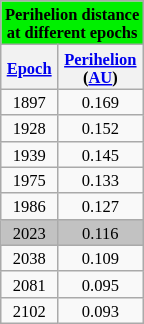<table class=wikitable style="text-align:center; font-size:11px; float:right; margin:2px">
<tr bgcolor= style="font-size: smaller;">
<td colspan="8" style="text-align:center;"><strong>Perihelion distance<br>at different epochs</strong></td>
</tr>
<tr>
<th><a href='#'>Epoch</a></th>
<th><a href='#'>Perihelion</a><br>(<a href='#'>AU</a>)</th>
</tr>
<tr>
<td>1897</td>
<td>0.169</td>
</tr>
<tr>
<td>1928</td>
<td>0.152</td>
</tr>
<tr>
<td>1939</td>
<td>0.145</td>
</tr>
<tr>
<td>1975</td>
<td>0.133</td>
</tr>
<tr>
<td>1986</td>
<td>0.127</td>
</tr>
<tr bgcolor=#c2c2c2>
<td>2023</td>
<td>0.116</td>
</tr>
<tr>
<td>2038</td>
<td>0.109</td>
</tr>
<tr>
<td>2081</td>
<td>0.095</td>
</tr>
<tr>
<td>2102</td>
<td>0.093</td>
</tr>
</table>
